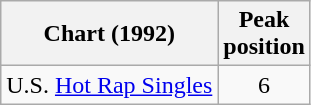<table class="wikitable">
<tr>
<th>Chart (1992)</th>
<th>Peak<br>position</th>
</tr>
<tr>
<td>U.S. <a href='#'>Hot Rap Singles</a></td>
<td align="center">6</td>
</tr>
</table>
